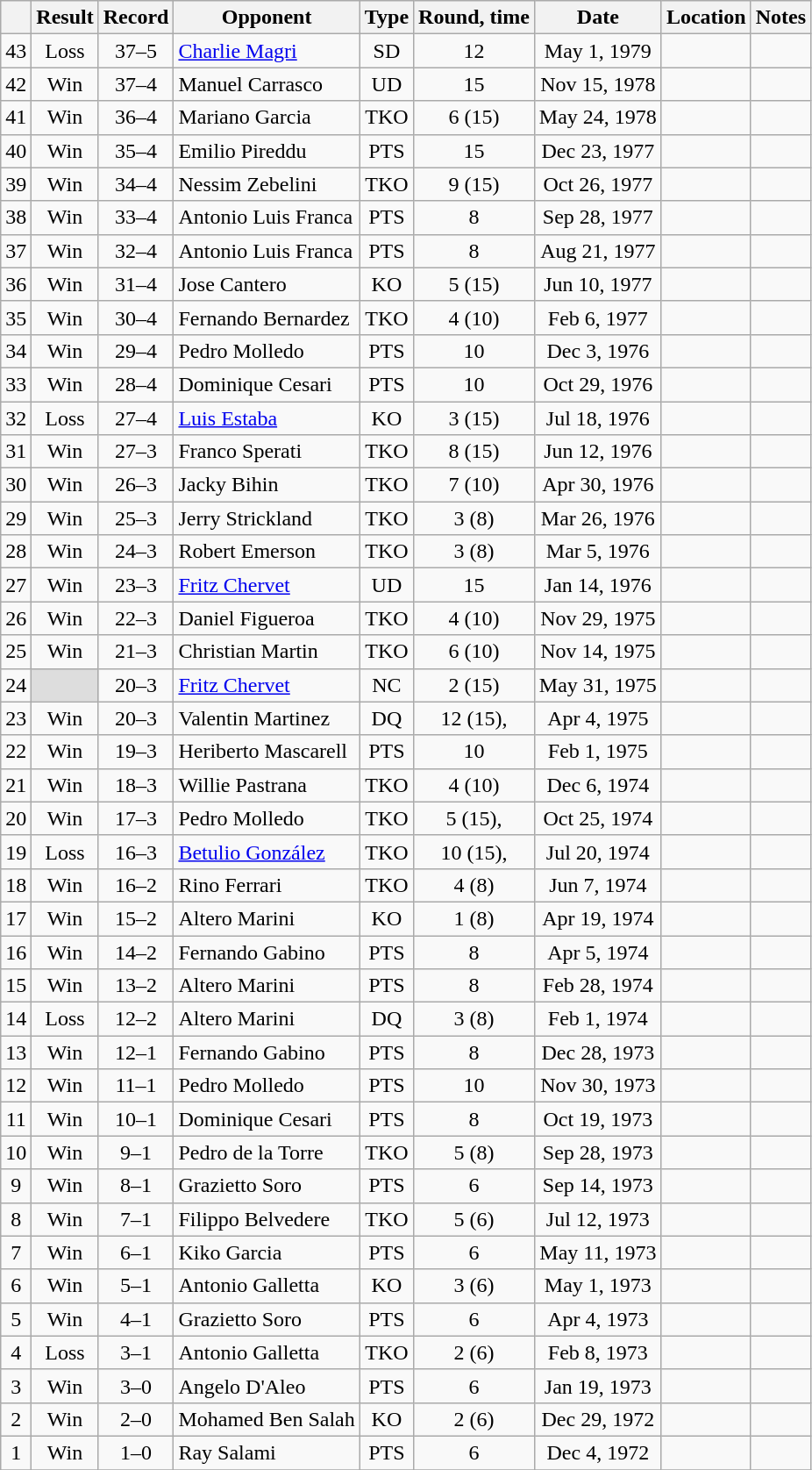<table class="wikitable" style="text-align:center">
<tr>
<th></th>
<th>Result</th>
<th>Record</th>
<th>Opponent</th>
<th>Type</th>
<th>Round, time</th>
<th>Date</th>
<th>Location</th>
<th>Notes</th>
</tr>
<tr>
<td>43</td>
<td>Loss</td>
<td>37–5 </td>
<td align=left><a href='#'>Charlie Magri</a></td>
<td>SD</td>
<td>12</td>
<td>May 1, 1979</td>
<td style="text-align:left;"></td>
<td style="text-align:left;"></td>
</tr>
<tr>
<td>42</td>
<td>Win</td>
<td>37–4 </td>
<td align=left>Manuel Carrasco</td>
<td>UD</td>
<td>15</td>
<td>Nov 15, 1978</td>
<td style="text-align:left;"></td>
<td style="text-align:left;"></td>
</tr>
<tr>
<td>41</td>
<td>Win</td>
<td>36–4 </td>
<td align=left>Mariano Garcia</td>
<td>TKO</td>
<td>6 (15)</td>
<td>May 24, 1978</td>
<td style="text-align:left;"></td>
<td style="text-align:left;"></td>
</tr>
<tr>
<td>40</td>
<td>Win</td>
<td>35–4 </td>
<td align=left>Emilio Pireddu</td>
<td>PTS</td>
<td>15</td>
<td>Dec 23, 1977</td>
<td style="text-align:left;"></td>
<td style="text-align:left;"></td>
</tr>
<tr>
<td>39</td>
<td>Win</td>
<td>34–4 </td>
<td align=left>Nessim Zebelini</td>
<td>TKO</td>
<td>9 (15)</td>
<td>Oct 26, 1977</td>
<td style="text-align:left;"></td>
<td style="text-align:left;"></td>
</tr>
<tr>
<td>38</td>
<td>Win</td>
<td>33–4 </td>
<td align=left>Antonio Luis Franca</td>
<td>PTS</td>
<td>8</td>
<td>Sep 28, 1977</td>
<td style="text-align:left;"></td>
<td></td>
</tr>
<tr>
<td>37</td>
<td>Win</td>
<td>32–4 </td>
<td align=left>Antonio Luis Franca</td>
<td>PTS</td>
<td>8</td>
<td>Aug 21, 1977</td>
<td style="text-align:left;"></td>
<td></td>
</tr>
<tr>
<td>36</td>
<td>Win</td>
<td>31–4 </td>
<td align=left>Jose Cantero</td>
<td>KO</td>
<td>5 (15)</td>
<td>Jun 10, 1977</td>
<td style="text-align:left;"></td>
<td style="text-align:left;"></td>
</tr>
<tr>
<td>35</td>
<td>Win</td>
<td>30–4 </td>
<td align=left>Fernando Bernardez</td>
<td>TKO</td>
<td>4 (10)</td>
<td>Feb 6, 1977</td>
<td style="text-align:left;"></td>
<td></td>
</tr>
<tr>
<td>34</td>
<td>Win</td>
<td>29–4 </td>
<td align=left>Pedro Molledo</td>
<td>PTS</td>
<td>10</td>
<td>Dec 3, 1976</td>
<td style="text-align:left;"></td>
<td></td>
</tr>
<tr>
<td>33</td>
<td>Win</td>
<td>28–4 </td>
<td align=left>Dominique Cesari</td>
<td>PTS</td>
<td>10</td>
<td>Oct 29, 1976</td>
<td style="text-align:left;"></td>
<td></td>
</tr>
<tr>
<td>32</td>
<td>Loss</td>
<td>27–4 </td>
<td align=left><a href='#'>Luis Estaba</a></td>
<td>KO</td>
<td>3 (15)</td>
<td>Jul 18, 1976</td>
<td style="text-align:left;"></td>
<td style="text-align:left;"></td>
</tr>
<tr>
<td>31</td>
<td>Win</td>
<td>27–3 </td>
<td align=left>Franco Sperati</td>
<td>TKO</td>
<td>8 (15)</td>
<td>Jun 12, 1976</td>
<td style="text-align:left;"></td>
<td></td>
</tr>
<tr>
<td>30</td>
<td>Win</td>
<td>26–3 </td>
<td align=left>Jacky Bihin</td>
<td>TKO</td>
<td>7 (10)</td>
<td>Apr 30, 1976</td>
<td style="text-align:left;"></td>
<td></td>
</tr>
<tr>
<td>29</td>
<td>Win</td>
<td>25–3 </td>
<td align=left>Jerry Strickland</td>
<td>TKO</td>
<td>3 (8)</td>
<td>Mar 26, 1976</td>
<td style="text-align:left;"></td>
<td></td>
</tr>
<tr>
<td>28</td>
<td>Win</td>
<td>24–3 </td>
<td align=left>Robert Emerson</td>
<td>TKO</td>
<td>3 (8)</td>
<td>Mar 5, 1976</td>
<td style="text-align:left;"></td>
<td></td>
</tr>
<tr>
<td>27</td>
<td>Win</td>
<td>23–3 </td>
<td align=left><a href='#'>Fritz Chervet</a></td>
<td>UD</td>
<td>15</td>
<td>Jan 14, 1976</td>
<td style="text-align:left;"></td>
<td style="text-align:left;"></td>
</tr>
<tr>
<td>26</td>
<td>Win</td>
<td>22–3 </td>
<td align=left>Daniel Figueroa</td>
<td>TKO</td>
<td>4 (10)</td>
<td>Nov 29, 1975</td>
<td style="text-align:left;"></td>
<td></td>
</tr>
<tr>
<td>25</td>
<td>Win</td>
<td>21–3 </td>
<td align=left>Christian Martin</td>
<td>TKO</td>
<td>6 (10)</td>
<td>Nov 14, 1975</td>
<td style="text-align:left;"></td>
<td></td>
</tr>
<tr>
<td>24</td>
<td style="background:#DDD"></td>
<td>20–3 </td>
<td align=left><a href='#'>Fritz Chervet</a></td>
<td>NC</td>
<td>2 (15)</td>
<td>May 31, 1975</td>
<td style="text-align:left;"></td>
<td style="text-align:left;"></td>
</tr>
<tr>
<td>23</td>
<td>Win</td>
<td>20–3</td>
<td align=left>Valentin Martinez</td>
<td>DQ</td>
<td>12 (15), </td>
<td>Apr 4, 1975</td>
<td style="text-align:left;"></td>
<td style="text-align:left;"></td>
</tr>
<tr>
<td>22</td>
<td>Win</td>
<td>19–3</td>
<td align=left>Heriberto Mascarell</td>
<td>PTS</td>
<td>10</td>
<td>Feb 1, 1975</td>
<td style="text-align:left;"></td>
<td></td>
</tr>
<tr>
<td>21</td>
<td>Win</td>
<td>18–3</td>
<td align=left>Willie Pastrana</td>
<td>TKO</td>
<td>4 (10)</td>
<td>Dec 6, 1974</td>
<td style="text-align:left;"></td>
<td></td>
</tr>
<tr>
<td>20</td>
<td>Win</td>
<td>17–3</td>
<td align=left>Pedro Molledo</td>
<td>TKO</td>
<td>5 (15), </td>
<td>Oct 25, 1974</td>
<td style="text-align:left;"></td>
<td style="text-align:left;"></td>
</tr>
<tr>
<td>19</td>
<td>Loss</td>
<td>16–3</td>
<td align=left><a href='#'>Betulio González</a></td>
<td>TKO</td>
<td>10 (15), </td>
<td>Jul 20, 1974</td>
<td style="text-align:left;"></td>
<td style="text-align:left;"></td>
</tr>
<tr>
<td>18</td>
<td>Win</td>
<td>16–2</td>
<td align=left>Rino Ferrari</td>
<td>TKO</td>
<td>4 (8)</td>
<td>Jun 7, 1974</td>
<td style="text-align:left;"></td>
<td style="text-align:left;"></td>
</tr>
<tr>
<td>17</td>
<td>Win</td>
<td>15–2</td>
<td align=left>Altero Marini</td>
<td>KO</td>
<td>1 (8)</td>
<td>Apr 19, 1974</td>
<td style="text-align:left;"></td>
<td></td>
</tr>
<tr>
<td>16</td>
<td>Win</td>
<td>14–2</td>
<td align=left>Fernando Gabino</td>
<td>PTS</td>
<td>8</td>
<td>Apr 5, 1974</td>
<td style="text-align:left;"></td>
<td></td>
</tr>
<tr>
<td>15</td>
<td>Win</td>
<td>13–2</td>
<td align=left>Altero Marini</td>
<td>PTS</td>
<td>8</td>
<td>Feb 28, 1974</td>
<td style="text-align:left;"></td>
<td></td>
</tr>
<tr>
<td>14</td>
<td>Loss</td>
<td>12–2</td>
<td align=left>Altero Marini</td>
<td>DQ</td>
<td>3 (8)</td>
<td>Feb 1, 1974</td>
<td style="text-align:left;"></td>
<td></td>
</tr>
<tr>
<td>13</td>
<td>Win</td>
<td>12–1</td>
<td align=left>Fernando Gabino</td>
<td>PTS</td>
<td>8</td>
<td>Dec 28, 1973</td>
<td style="text-align:left;"></td>
<td></td>
</tr>
<tr>
<td>12</td>
<td>Win</td>
<td>11–1</td>
<td align=left>Pedro Molledo</td>
<td>PTS</td>
<td>10</td>
<td>Nov 30, 1973</td>
<td style="text-align:left;"></td>
<td></td>
</tr>
<tr>
<td>11</td>
<td>Win</td>
<td>10–1</td>
<td align=left>Dominique Cesari</td>
<td>PTS</td>
<td>8</td>
<td>Oct 19, 1973</td>
<td style="text-align:left;"></td>
<td></td>
</tr>
<tr>
<td>10</td>
<td>Win</td>
<td>9–1</td>
<td align=left>Pedro de la Torre</td>
<td>TKO</td>
<td>5 (8)</td>
<td>Sep 28, 1973</td>
<td style="text-align:left;"></td>
<td></td>
</tr>
<tr>
<td>9</td>
<td>Win</td>
<td>8–1</td>
<td align=left>Grazietto Soro</td>
<td>PTS</td>
<td>6</td>
<td>Sep 14, 1973</td>
<td style="text-align:left;"></td>
<td></td>
</tr>
<tr>
<td>8</td>
<td>Win</td>
<td>7–1</td>
<td align=left>Filippo Belvedere</td>
<td>TKO</td>
<td>5 (6)</td>
<td>Jul 12, 1973</td>
<td style="text-align:left;"></td>
<td></td>
</tr>
<tr>
<td>7</td>
<td>Win</td>
<td>6–1</td>
<td align=left>Kiko Garcia</td>
<td>PTS</td>
<td>6</td>
<td>May 11, 1973</td>
<td style="text-align:left;"></td>
<td></td>
</tr>
<tr>
<td>6</td>
<td>Win</td>
<td>5–1</td>
<td align=left>Antonio Galletta</td>
<td>KO</td>
<td>3 (6)</td>
<td>May 1, 1973</td>
<td style="text-align:left;"></td>
<td></td>
</tr>
<tr>
<td>5</td>
<td>Win</td>
<td>4–1</td>
<td align=left>Grazietto Soro</td>
<td>PTS</td>
<td>6</td>
<td>Apr 4, 1973</td>
<td style="text-align:left;"></td>
<td></td>
</tr>
<tr>
<td>4</td>
<td>Loss</td>
<td>3–1</td>
<td align=left>Antonio Galletta</td>
<td>TKO</td>
<td>2 (6)</td>
<td>Feb 8, 1973</td>
<td style="text-align:left;"></td>
<td style="text-align:left;"></td>
</tr>
<tr>
<td>3</td>
<td>Win</td>
<td>3–0</td>
<td align=left>Angelo D'Aleo</td>
<td>PTS</td>
<td>6</td>
<td>Jan 19, 1973</td>
<td style="text-align:left;"></td>
<td></td>
</tr>
<tr>
<td>2</td>
<td>Win</td>
<td>2–0</td>
<td align=left>Mohamed Ben Salah</td>
<td>KO</td>
<td>2 (6)</td>
<td>Dec 29, 1972</td>
<td style="text-align:left;"></td>
<td></td>
</tr>
<tr>
<td>1</td>
<td>Win</td>
<td>1–0</td>
<td align=left>Ray Salami</td>
<td>PTS</td>
<td>6</td>
<td>Dec 4, 1972</td>
<td style="text-align:left;"></td>
<td></td>
</tr>
<tr>
</tr>
</table>
